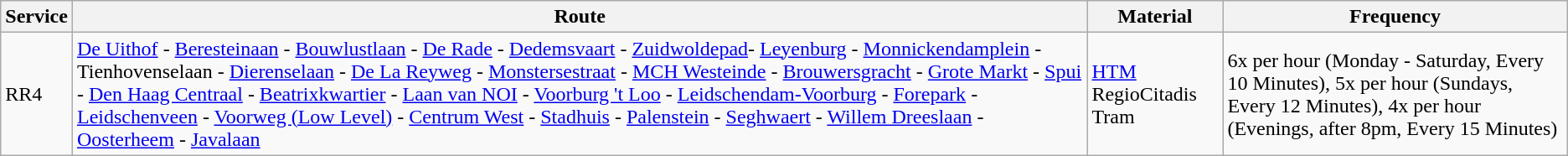<table class="wikitable vatop">
<tr>
<th>Service</th>
<th>Route</th>
<th>Material</th>
<th>Frequency</th>
</tr>
<tr>
<td>RR4</td>
<td><a href='#'>De Uithof</a> - <a href='#'>Beresteinaan</a> - <a href='#'>Bouwlustlaan</a> - <a href='#'>De Rade</a> - <a href='#'>Dedemsvaart</a> - <a href='#'>Zuidwoldepad</a>- <a href='#'>Leyenburg</a> - <a href='#'>Monnickendamplein</a> - Tienhovenselaan - <a href='#'>Dierenselaan</a> - <a href='#'>De La Reyweg</a> - <a href='#'>Monstersestraat</a> - <a href='#'>MCH Westeinde</a> - <a href='#'>Brouwersgracht</a> - <a href='#'>Grote Markt</a> - <a href='#'>Spui</a> - <a href='#'>Den Haag Centraal</a> - <a href='#'>Beatrixkwartier</a> - <a href='#'>Laan van NOI</a> - <a href='#'>Voorburg 't Loo</a> - <a href='#'>Leidschendam-Voorburg</a> - <a href='#'>Forepark</a> - <a href='#'>Leidschenveen</a> - <a href='#'>Voorweg (Low Level)</a> - <a href='#'>Centrum West</a> - <a href='#'>Stadhuis</a> - <a href='#'>Palenstein</a> - <a href='#'>Seghwaert</a> - <a href='#'>Willem Dreeslaan</a> - <a href='#'>Oosterheem</a> - <a href='#'>Javalaan</a></td>
<td><a href='#'>HTM</a> RegioCitadis Tram</td>
<td>6x per hour (Monday - Saturday, Every 10 Minutes), 5x per hour (Sundays, Every 12 Minutes), 4x per hour (Evenings, after 8pm, Every 15 Minutes)</td>
</tr>
</table>
